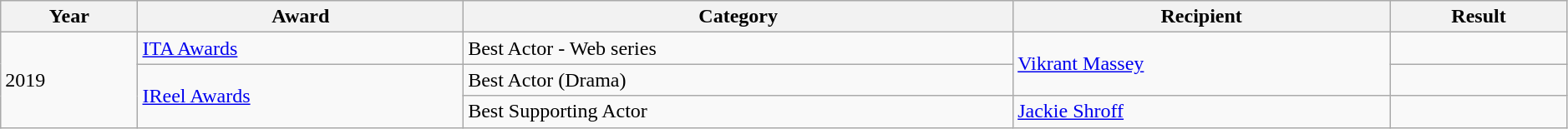<table class="wikitable sortable" style="width: 99%;">
<tr>
<th>Year</th>
<th>Award</th>
<th>Category</th>
<th>Recipient</th>
<th>Result</th>
</tr>
<tr>
<td rowspan="3">2019</td>
<td><a href='#'>ITA Awards</a></td>
<td>Best Actor - Web series</td>
<td rowspan="2"><a href='#'>Vikrant Massey</a></td>
<td></td>
</tr>
<tr>
<td rowspan="2"><a href='#'>IReel Awards</a></td>
<td>Best Actor (Drama)</td>
<td></td>
</tr>
<tr>
<td>Best Supporting Actor</td>
<td><a href='#'>Jackie Shroff</a></td>
<td></td>
</tr>
</table>
